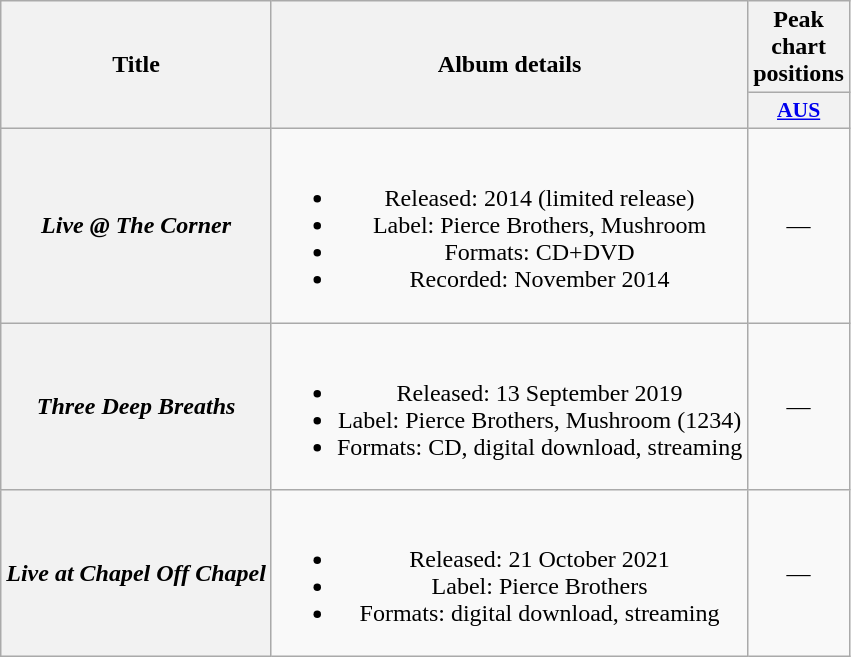<table class="wikitable plainrowheaders" style="text-align:center;">
<tr>
<th rowspan="2">Title</th>
<th rowspan="2">Album details</th>
<th colspan="1">Peak chart positions</th>
</tr>
<tr>
<th scope="col" style="width:3em;font-size:90%;"><a href='#'>AUS</a><br></th>
</tr>
<tr>
<th scope="row"><em>Live @ The Corner</em></th>
<td><br><ul><li>Released: 2014 (limited release)</li><li>Label: Pierce Brothers, Mushroom</li><li>Formats: CD+DVD</li><li>Recorded: November 2014</li></ul></td>
<td>—</td>
</tr>
<tr>
<th scope="row"><em>Three Deep Breaths</em></th>
<td><br><ul><li>Released: 13 September 2019</li><li>Label: Pierce Brothers, Mushroom (1234)</li><li>Formats: CD, digital download, streaming</li></ul></td>
<td>—</td>
</tr>
<tr>
<th scope="row"><em>Live at Chapel Off Chapel</em></th>
<td><br><ul><li>Released: 21 October 2021</li><li>Label: Pierce Brothers</li><li>Formats: digital download, streaming</li></ul></td>
<td>—</td>
</tr>
</table>
